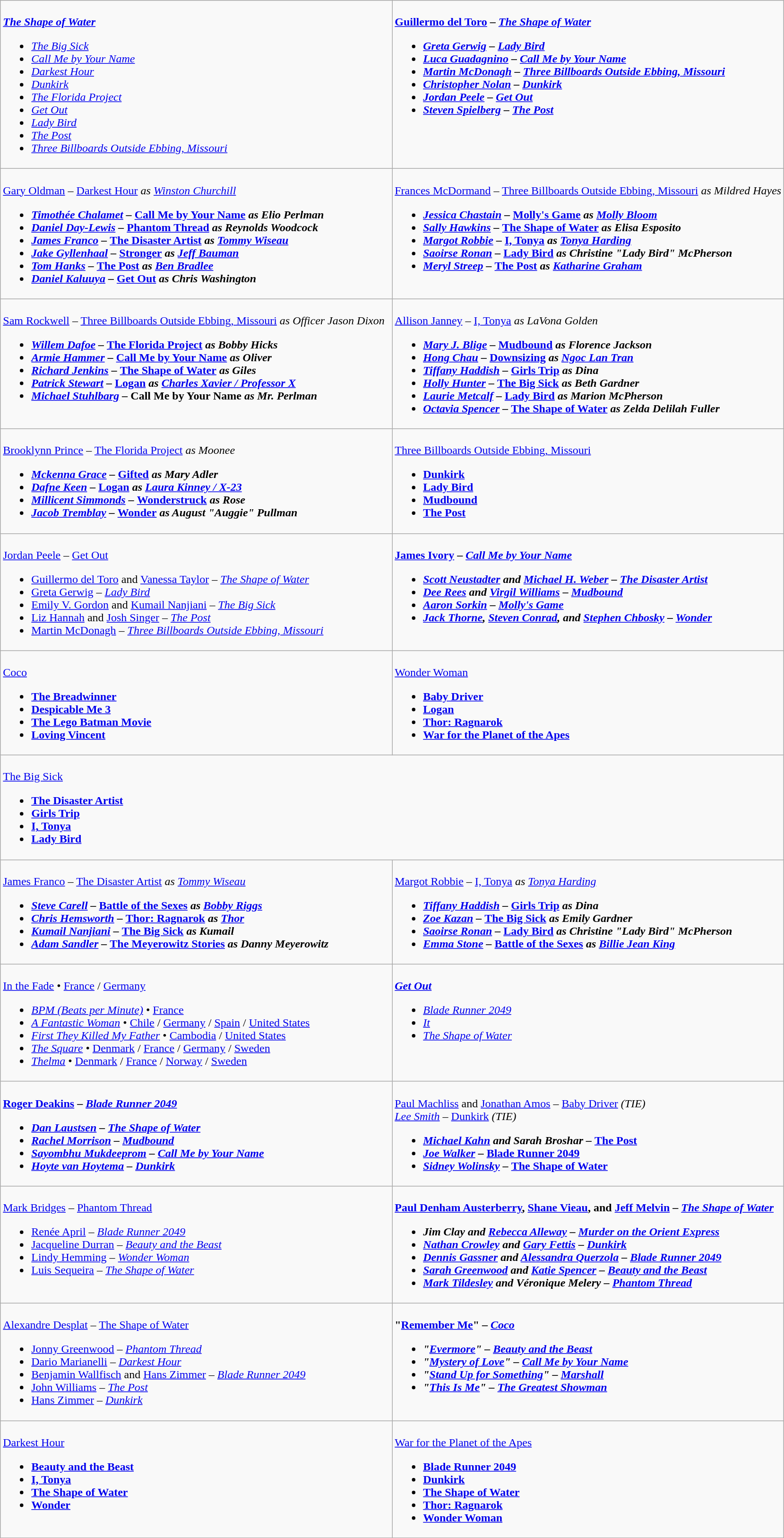<table class=wikitable>
<tr>
<td valign="top" width="50%"><br>
<strong><em><a href='#'>The Shape of Water</a></em></strong><ul><li><em><a href='#'>The Big Sick</a></em></li><li><em><a href='#'>Call Me by Your Name</a></em></li><li><em><a href='#'>Darkest Hour</a></em></li><li><em><a href='#'>Dunkirk</a></em></li><li><em><a href='#'>The Florida Project</a></em></li><li><em><a href='#'>Get Out</a></em></li><li><em><a href='#'>Lady Bird</a></em></li><li><em><a href='#'>The Post</a></em></li><li><em><a href='#'>Three Billboards Outside Ebbing, Missouri</a></em></li></ul></td>
<td valign="top" width="50%"><br>
<strong><a href='#'>Guillermo del Toro</a> – <em><a href='#'>The Shape of Water</a><strong><em><ul><li><a href='#'>Greta Gerwig</a> – </em><a href='#'>Lady Bird</a><em></li><li><a href='#'>Luca Guadagnino</a> – </em><a href='#'>Call Me by Your Name</a><em></li><li><a href='#'>Martin McDonagh</a> – </em><a href='#'>Three Billboards Outside Ebbing, Missouri</a><em></li><li><a href='#'>Christopher Nolan</a> – </em><a href='#'>Dunkirk</a><em></li><li><a href='#'>Jordan Peele</a> – </em><a href='#'>Get Out</a><em></li><li><a href='#'>Steven Spielberg</a> – </em><a href='#'>The Post</a><em></li></ul></td>
</tr>
<tr>
<td valign="top" width="50%"><br>
</strong><a href='#'>Gary Oldman</a> – </em><a href='#'>Darkest Hour</a><em> as <a href='#'>Winston Churchill</a><strong><ul><li><a href='#'>Timothée Chalamet</a> – </em><a href='#'>Call Me by Your Name</a><em> as Elio Perlman</li><li><a href='#'>Daniel Day-Lewis</a> – </em><a href='#'>Phantom Thread</a><em> as Reynolds Woodcock</li><li><a href='#'>James Franco</a> – </em><a href='#'>The Disaster Artist</a><em> as <a href='#'>Tommy Wiseau</a></li><li><a href='#'>Jake Gyllenhaal</a> – </em><a href='#'>Stronger</a><em> as <a href='#'>Jeff Bauman</a></li><li><a href='#'>Tom Hanks</a> – </em><a href='#'>The Post</a><em> as <a href='#'>Ben Bradlee</a></li><li><a href='#'>Daniel Kaluuya</a> – </em><a href='#'>Get Out</a><em> as Chris Washington</li></ul></td>
<td valign="top" width="50%"><br>
</strong><a href='#'>Frances McDormand</a> – </em><a href='#'>Three Billboards Outside Ebbing, Missouri</a><em> as Mildred Hayes<strong><ul><li><a href='#'>Jessica Chastain</a> – </em><a href='#'>Molly's Game</a><em> as <a href='#'>Molly Bloom</a></li><li><a href='#'>Sally Hawkins</a> – </em><a href='#'>The Shape of Water</a><em> as Elisa Esposito</li><li><a href='#'>Margot Robbie</a> – </em><a href='#'>I, Tonya</a><em> as <a href='#'>Tonya Harding</a></li><li><a href='#'>Saoirse Ronan</a> – </em><a href='#'>Lady Bird</a><em> as Christine "Lady Bird" McPherson</li><li><a href='#'>Meryl Streep</a> – </em><a href='#'>The Post</a><em> as <a href='#'>Katharine Graham</a></li></ul></td>
</tr>
<tr>
<td valign="top" width="50%"><br>
</strong><a href='#'>Sam Rockwell</a> – </em><a href='#'>Three Billboards Outside Ebbing, Missouri</a><em> as Officer Jason Dixon<strong><ul><li><a href='#'>Willem Dafoe</a> – </em><a href='#'>The Florida Project</a><em> as Bobby Hicks</li><li><a href='#'>Armie Hammer</a> – </em><a href='#'>Call Me by Your Name</a><em> as Oliver</li><li><a href='#'>Richard Jenkins</a> – </em><a href='#'>The Shape of Water</a><em> as Giles</li><li><a href='#'>Patrick Stewart</a> – </em><a href='#'>Logan</a><em> as <a href='#'>Charles Xavier / Professor X</a></li><li><a href='#'>Michael Stuhlbarg</a> – </em>Call Me by Your Name<em> as Mr. Perlman</li></ul></td>
<td valign="top" width="50%"><br>
</strong><a href='#'>Allison Janney</a> – </em><a href='#'>I, Tonya</a><em> as LaVona Golden<strong><ul><li><a href='#'>Mary J. Blige</a> – </em><a href='#'>Mudbound</a><em> as Florence Jackson</li><li><a href='#'>Hong Chau</a> – </em><a href='#'>Downsizing</a><em> as <a href='#'>Ngoc Lan Tran</a></li><li><a href='#'>Tiffany Haddish</a> – </em><a href='#'>Girls Trip</a><em> as Dina</li><li><a href='#'>Holly Hunter</a> – </em><a href='#'>The Big Sick</a><em> as Beth Gardner</li><li><a href='#'>Laurie Metcalf</a> – </em><a href='#'>Lady Bird</a><em> as Marion McPherson</li><li><a href='#'>Octavia Spencer</a> – </em><a href='#'>The Shape of Water</a><em> as Zelda Delilah Fuller</li></ul></td>
</tr>
<tr>
<td valign="top" width="50%"><br>
</strong><a href='#'>Brooklynn Prince</a> – </em><a href='#'>The Florida Project</a><em> as Moonee<strong><ul><li><a href='#'>Mckenna Grace</a> – </em><a href='#'>Gifted</a><em> as Mary Adler</li><li><a href='#'>Dafne Keen</a> – </em><a href='#'>Logan</a><em> as <a href='#'>Laura Kinney / X-23</a></li><li><a href='#'>Millicent Simmonds</a> – </em><a href='#'>Wonderstruck</a><em> as Rose</li><li><a href='#'>Jacob Tremblay</a> – </em><a href='#'>Wonder</a><em> as August "Auggie" Pullman</li></ul></td>
<td valign="top" width="50%"><br>
</em></strong><a href='#'>Three Billboards Outside Ebbing, Missouri</a><strong><em><ul><li></em><a href='#'>Dunkirk</a><em></li><li></em><a href='#'>Lady Bird</a><em></li><li></em><a href='#'>Mudbound</a><em></li><li></em><a href='#'>The Post</a><em></li></ul></td>
</tr>
<tr>
<td valign="top" width="50%"><br>
</strong><a href='#'>Jordan Peele</a> – </em><a href='#'>Get Out</a></em></strong><ul><li><a href='#'>Guillermo del Toro</a> and <a href='#'>Vanessa Taylor</a> – <em><a href='#'>The Shape of Water</a></em></li><li><a href='#'>Greta Gerwig</a> – <em><a href='#'>Lady Bird</a></em></li><li><a href='#'>Emily V. Gordon</a> and <a href='#'>Kumail Nanjiani</a> – <em><a href='#'>The Big Sick</a></em></li><li><a href='#'>Liz Hannah</a> and <a href='#'>Josh Singer</a> – <em><a href='#'>The Post</a></em></li><li><a href='#'>Martin McDonagh</a> – <em><a href='#'>Three Billboards Outside Ebbing, Missouri</a></em></li></ul></td>
<td valign="top" width="50%"><br>
<strong><a href='#'>James Ivory</a> – <em><a href='#'>Call Me by Your Name</a><strong><em><ul><li><a href='#'>Scott Neustadter</a> and <a href='#'>Michael H. Weber</a> – </em><a href='#'>The Disaster Artist</a><em></li><li><a href='#'>Dee Rees</a> and <a href='#'>Virgil Williams</a> – </em><a href='#'>Mudbound</a><em></li><li><a href='#'>Aaron Sorkin</a> – </em><a href='#'>Molly's Game</a><em></li><li><a href='#'>Jack Thorne</a>, <a href='#'>Steven Conrad</a>, and <a href='#'>Stephen Chbosky</a> – </em><a href='#'>Wonder</a><em></li></ul></td>
</tr>
<tr>
<td valign="top" width="50%"><br>
</em></strong><a href='#'>Coco</a><strong><em><ul><li></em><a href='#'>The Breadwinner</a><em></li><li></em><a href='#'>Despicable Me 3</a><em></li><li></em><a href='#'>The Lego Batman Movie</a><em></li><li></em><a href='#'>Loving Vincent</a><em></li></ul></td>
<td valign="top" width="50%"><br>
</em></strong><a href='#'>Wonder Woman</a><strong><em><ul><li></em><a href='#'>Baby Driver</a><em></li><li></em><a href='#'>Logan</a><em></li><li></em><a href='#'>Thor: Ragnarok</a><em></li><li></em><a href='#'>War for the Planet of the Apes</a><em></li></ul></td>
</tr>
<tr>
<td valign="top" colspan="2" width="50%"><br>
</em></strong><a href='#'>The Big Sick</a><strong><em><ul><li></em><a href='#'>The Disaster Artist</a><em></li><li></em><a href='#'>Girls Trip</a><em></li><li></em><a href='#'>I, Tonya</a><em></li><li></em><a href='#'>Lady Bird</a><em></li></ul></td>
</tr>
<tr>
<td valign="top" width="50%"><br>
</strong><a href='#'>James Franco</a> – </em><a href='#'>The Disaster Artist</a><em> as <a href='#'>Tommy Wiseau</a><strong><ul><li><a href='#'>Steve Carell</a> – </em><a href='#'>Battle of the Sexes</a><em> as <a href='#'>Bobby Riggs</a></li><li><a href='#'>Chris Hemsworth</a> – </em><a href='#'>Thor: Ragnarok</a><em> as <a href='#'>Thor</a></li><li><a href='#'>Kumail Nanjiani</a> – </em><a href='#'>The Big Sick</a><em> as Kumail</li><li><a href='#'>Adam Sandler</a> – </em><a href='#'>The Meyerowitz Stories</a><em> as Danny Meyerowitz</li></ul></td>
<td valign="top" width="50%"><br>
</strong><a href='#'>Margot Robbie</a> – </em><a href='#'>I, Tonya</a><em> as <a href='#'>Tonya Harding</a><strong><ul><li><a href='#'>Tiffany Haddish</a> – </em><a href='#'>Girls Trip</a><em> as Dina</li><li><a href='#'>Zoe Kazan</a> – </em><a href='#'>The Big Sick</a><em> as Emily Gardner</li><li><a href='#'>Saoirse Ronan</a> – </em><a href='#'>Lady Bird</a><em> as Christine "Lady Bird" McPherson</li><li><a href='#'>Emma Stone</a> – </em><a href='#'>Battle of the Sexes</a><em> as <a href='#'>Billie Jean King</a></li></ul></td>
</tr>
<tr>
<td valign="top" width="50%"><br>
</em></strong><a href='#'>In the Fade</a></em> • <a href='#'>France</a> / <a href='#'>Germany</a></strong><ul><li><em><a href='#'>BPM (Beats per Minute)</a></em> • <a href='#'>France</a></li><li><em><a href='#'>A Fantastic Woman</a></em> • <a href='#'>Chile</a> / <a href='#'>Germany</a> / <a href='#'>Spain</a> / <a href='#'>United States</a></li><li><em><a href='#'>First They Killed My Father</a></em> • <a href='#'>Cambodia</a> / <a href='#'>United States</a></li><li><em><a href='#'>The Square</a></em> • <a href='#'>Denmark</a> / <a href='#'>France</a> / <a href='#'>Germany</a> / <a href='#'>Sweden</a></li><li><em><a href='#'>Thelma</a></em> • <a href='#'>Denmark</a> / <a href='#'>France</a> / <a href='#'>Norway</a> / <a href='#'>Sweden</a></li></ul></td>
<td valign="top" width="50%"><br>
<strong><em><a href='#'>Get Out</a></em></strong><ul><li><em><a href='#'>Blade Runner 2049</a></em></li><li><em><a href='#'>It</a></em></li><li><em><a href='#'>The Shape of Water</a></em></li></ul></td>
</tr>
<tr>
<td valign="top" width="50%"><br>
<strong><a href='#'>Roger Deakins</a> – <em><a href='#'>Blade Runner 2049</a><strong><em><ul><li><a href='#'>Dan Laustsen</a> – </em><a href='#'>The Shape of Water</a><em></li><li><a href='#'>Rachel Morrison</a> – </em><a href='#'>Mudbound</a><em></li><li><a href='#'>Sayombhu Mukdeeprom</a> – </em><a href='#'>Call Me by Your Name</a><em></li><li><a href='#'>Hoyte van Hoytema</a> – </em><a href='#'>Dunkirk</a><em></li></ul></td>
<td valign="top" width="50%"><br>
</strong><a href='#'>Paul Machliss</a> and <a href='#'>Jonathan Amos</a> – </em><a href='#'>Baby Driver</a><em> (TIE)<br><a href='#'>Lee Smith</a> – </em><a href='#'>Dunkirk</a><em> (TIE)<strong><ul><li><a href='#'>Michael Kahn</a> and Sarah Broshar – </em><a href='#'>The Post</a><em></li><li><a href='#'>Joe Walker</a> – </em><a href='#'>Blade Runner 2049</a><em></li><li><a href='#'>Sidney Wolinsky</a> – </em><a href='#'>The Shape of Water</a><em></li></ul></td>
</tr>
<tr>
<td valign="top" width="50%"><br>
</strong><a href='#'>Mark Bridges</a> – </em><a href='#'>Phantom Thread</a></em></strong><ul><li><a href='#'>Renée April</a> – <em><a href='#'>Blade Runner 2049</a></em></li><li><a href='#'>Jacqueline Durran</a> – <em><a href='#'>Beauty and the Beast</a></em></li><li><a href='#'>Lindy Hemming</a> – <em><a href='#'>Wonder Woman</a></em></li><li><a href='#'>Luis Sequeira</a> – <em><a href='#'>The Shape of Water</a></em></li></ul></td>
<td valign="top" width="50%"><br>
<strong><a href='#'>Paul Denham Austerberry</a>, <a href='#'>Shane Vieau</a>, and <a href='#'>Jeff Melvin</a> – <em><a href='#'>The Shape of Water</a><strong><em><ul><li>Jim Clay and <a href='#'>Rebecca Alleway</a> – </em><a href='#'>Murder on the Orient Express</a><em></li><li><a href='#'>Nathan Crowley</a> and <a href='#'>Gary Fettis</a> – </em><a href='#'>Dunkirk</a><em></li><li><a href='#'>Dennis Gassner</a> and <a href='#'>Alessandra Querzola</a> – </em><a href='#'>Blade Runner 2049</a><em></li><li><a href='#'>Sarah Greenwood</a> and <a href='#'>Katie Spencer</a> – </em><a href='#'>Beauty and the Beast</a><em></li><li><a href='#'>Mark Tildesley</a> and Véronique Melery – </em><a href='#'>Phantom Thread</a><em></li></ul></td>
</tr>
<tr>
<td valign="top" width="50%"><br>
</strong><a href='#'>Alexandre Desplat</a> – </em><a href='#'>The Shape of Water</a></em></strong><ul><li><a href='#'>Jonny Greenwood</a> – <em><a href='#'>Phantom Thread</a></em></li><li><a href='#'>Dario Marianelli</a> – <em><a href='#'>Darkest Hour</a></em></li><li><a href='#'>Benjamin Wallfisch</a> and <a href='#'>Hans Zimmer</a> – <em><a href='#'>Blade Runner 2049</a></em></li><li><a href='#'>John Williams</a> – <em><a href='#'>The Post</a></em></li><li><a href='#'>Hans Zimmer</a> – <em><a href='#'>Dunkirk</a></em></li></ul></td>
<td valign="top" width="50%"><br>
<strong>"<a href='#'>Remember Me</a>" – <em><a href='#'>Coco</a><strong><em><ul><li>"<a href='#'>Evermore</a>" – </em><a href='#'>Beauty and the Beast</a><em></li><li>"<a href='#'>Mystery of Love</a>" – </em><a href='#'>Call Me by Your Name</a><em></li><li>"<a href='#'>Stand Up for Something</a>" – </em><a href='#'>Marshall</a><em></li><li>"<a href='#'>This Is Me</a>" – </em><a href='#'>The Greatest Showman</a><em></li></ul></td>
</tr>
<tr>
<td valign="top" width="50%"><br>
</em></strong><a href='#'>Darkest Hour</a><strong><em><ul><li></em><a href='#'>Beauty and the Beast</a><em></li><li></em><a href='#'>I, Tonya</a><em></li><li></em><a href='#'>The Shape of Water</a><em></li><li></em><a href='#'>Wonder</a><em></li></ul></td>
<td valign="top" width"50%"><br>
</em></strong><a href='#'>War for the Planet of the Apes</a><strong><em><ul><li></em><a href='#'>Blade Runner 2049</a><em></li><li></em><a href='#'>Dunkirk</a><em></li><li></em><a href='#'>The Shape of Water</a><em></li><li></em><a href='#'>Thor: Ragnarok</a><em></li><li></em><a href='#'>Wonder Woman</a><em></li></ul></td>
</tr>
</table>
